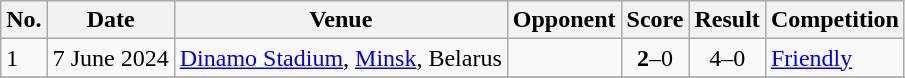<table class="wikitable">
<tr>
<th>No.</th>
<th>Date</th>
<th>Venue</th>
<th>Opponent</th>
<th>Score</th>
<th>Result</th>
<th>Competition</th>
</tr>
<tr>
<td>1</td>
<td>7 June 2024</td>
<td><a href='#'>Dinamo Stadium</a>, <a href='#'>Minsk</a>, Belarus</td>
<td></td>
<td align=center><strong>2</strong>–0</td>
<td align=center>4–0</td>
<td><a href='#'>Friendly</a></td>
</tr>
<tr>
</tr>
</table>
